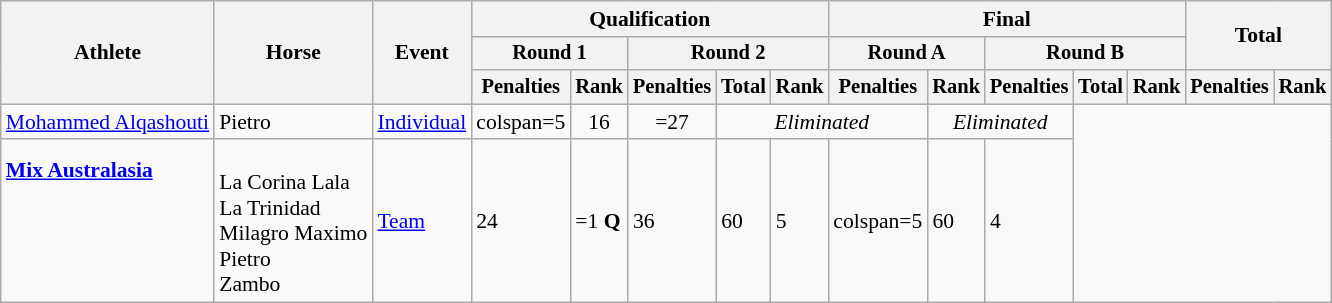<table class="wikitable" style="font-size:90%">
<tr>
<th rowspan="3">Athlete</th>
<th rowspan="3">Horse</th>
<th rowspan="3">Event</th>
<th colspan="5">Qualification</th>
<th colspan="5">Final</th>
<th rowspan=2 colspan="2">Total</th>
</tr>
<tr style="font-size:95%">
<th colspan="2">Round 1</th>
<th colspan="3">Round 2</th>
<th colspan="2">Round A</th>
<th colspan="3">Round B</th>
</tr>
<tr style="font-size:95%">
<th>Penalties</th>
<th>Rank</th>
<th>Penalties</th>
<th>Total</th>
<th>Rank</th>
<th>Penalties</th>
<th>Rank</th>
<th>Penalties</th>
<th>Total</th>
<th>Rank</th>
<th>Penalties</th>
<th>Rank</th>
</tr>
<tr align=center>
<td align=left><a href='#'>Mohammed Alqashouti</a></td>
<td align=left>Pietro</td>
<td align=left rowspan=1><a href='#'>Individual</a></td>
<td>colspan=5 </td>
<td>16</td>
<td>=27</td>
<td Colspan=3><em>Eliminated</em></td>
<td Colspan=2><em>Eliminated</em></td>
</tr>
<tr align=left>
<td rowspan=5><strong><a href='#'>Mix Australasia</a></strong><br><br><br><br><br></td>
<td align=left><br>La Corina Lala<br>La Trinidad<br>Milagro Maximo<br>Pietro<br>Zambo</td>
<td align=left><a href='#'>Team</a></td>
<td>24</td>
<td>=1 <strong>Q</strong></td>
<td>36</td>
<td>60</td>
<td>5</td>
<td>colspan=5 </td>
<td>60</td>
<td>4</td>
</tr>
</table>
